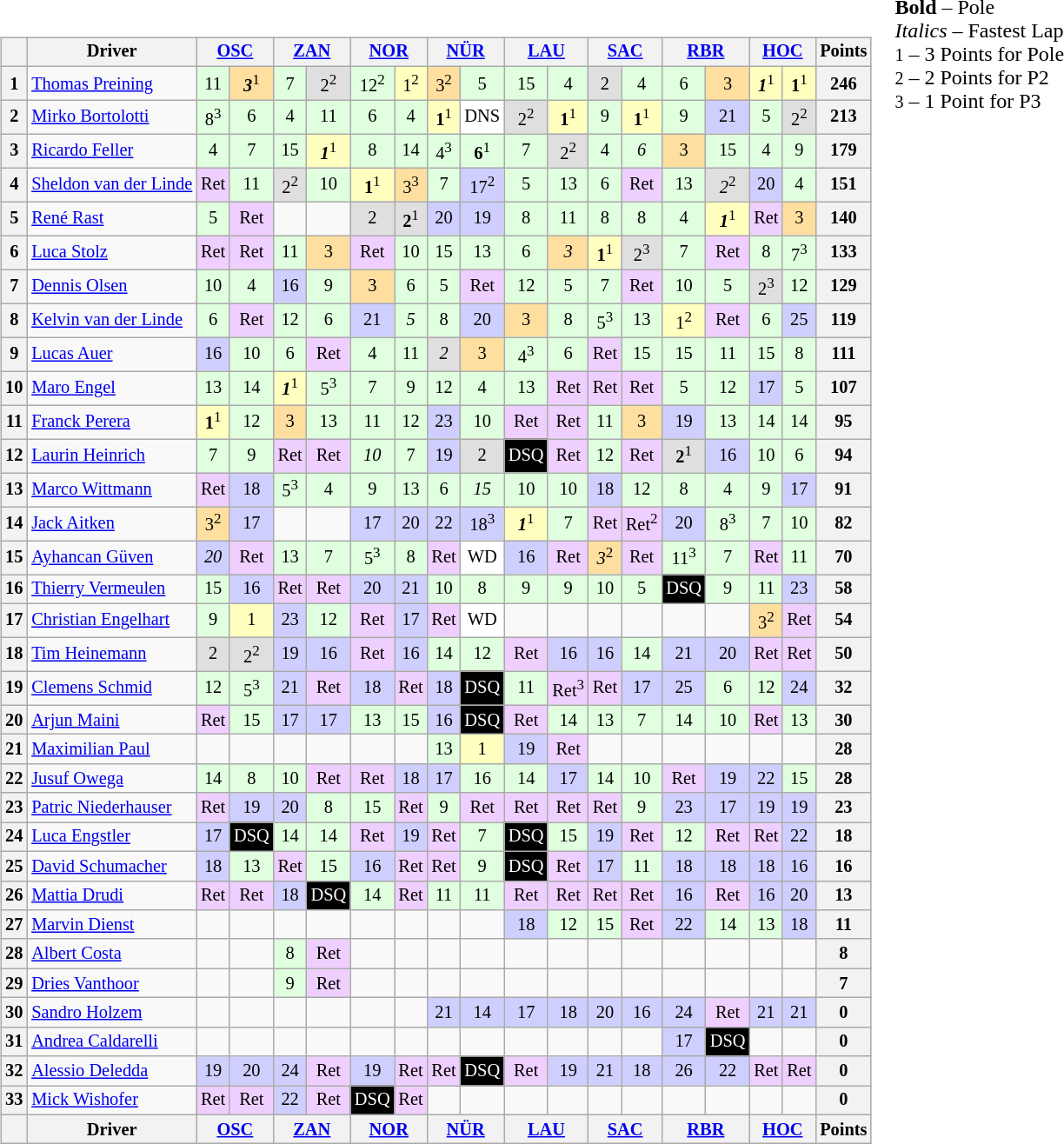<table>
<tr>
<td><br><table class="wikitable" style="font-size:85%; text-align:center;">
<tr>
<th></th>
<th>Driver</th>
<th colspan="2"><a href='#'>OSC</a><br></th>
<th colspan="2"><a href='#'>ZAN</a><br></th>
<th colspan="2"><a href='#'>NOR</a><br></th>
<th colspan="2"><a href='#'>NÜR</a><br></th>
<th colspan="2"><a href='#'>LAU</a><br></th>
<th colspan="2"><a href='#'>SAC</a><br></th>
<th colspan="2"><a href='#'>RBR</a><br></th>
<th colspan="2"><a href='#'>HOC</a><br></th>
<th>Points</th>
</tr>
<tr>
<th>1</th>
<td align="left"> <a href='#'>Thomas Preining</a></td>
<td style="background:#dfffdf;">11</td>
<td style="background:#ffdf9f;"><strong><em>3</em></strong><sup>1</sup></td>
<td style="background:#dfffdf;">7</td>
<td style="background:#dfdfdf;">2<sup>2</sup></td>
<td style="background:#dfffdf;">12<sup>2</sup></td>
<td style="background:#ffffbf;">1<sup>2</sup></td>
<td style="background:#ffdf9f;">3<sup>2</sup></td>
<td style="background:#dfffdf;">5</td>
<td style="background:#dfffdf;">15</td>
<td style="background:#dfffdf;">4</td>
<td style="background:#dfdfdf;">2</td>
<td style="background:#dfffdf;">4</td>
<td style="background:#dfffdf;">6</td>
<td style="background:#ffdf9f;">3</td>
<td style="background:#ffffbf;"><strong><em>1</em></strong><sup>1</sup></td>
<td style="background:#ffffbf;"><strong>1</strong><sup>1</sup></td>
<th>246</th>
</tr>
<tr>
<th>2</th>
<td align="left"> <a href='#'>Mirko Bortolotti</a></td>
<td style="background:#dfffdf;">8<sup>3</sup></td>
<td style="background:#dfffdf;">6</td>
<td style="background:#dfffdf;">4</td>
<td style="background:#dfffdf;">11</td>
<td style="background:#dfffdf;">6</td>
<td style="background:#dfffdf;">4</td>
<td style="background:#ffffbf;"><strong>1</strong><sup>1</sup></td>
<td style="background:#ffffff;">DNS</td>
<td style="background:#dfdfdf;">2<sup>2</sup></td>
<td style="background:#ffffbf;"><strong>1</strong><sup>1</sup></td>
<td style="background:#dfffdf;">9</td>
<td style="background:#ffffbf;"><strong>1</strong><sup>1</sup></td>
<td style="background:#dfffdf;">9</td>
<td style="background:#cfcfff;">21</td>
<td style="background:#dfffdf;">5</td>
<td style="background:#dfdfdf;">2<sup>2</sup></td>
<th>213</th>
</tr>
<tr>
<th>3</th>
<td align="left"> <a href='#'>Ricardo Feller</a></td>
<td style="background:#dfffdf;">4</td>
<td style="background:#dfffdf;">7</td>
<td style="background:#dfffdf;">15</td>
<td style="background:#ffffbf;"><strong><em>1</em></strong><sup>1</sup></td>
<td style="background:#dfffdf;">8</td>
<td style="background:#dfffdf;">14</td>
<td style="background:#dfffdf;">4<sup>3</sup></td>
<td style="background:#dfffdf;"><strong>6</strong><sup>1</sup></td>
<td style="background:#dfffdf;">7</td>
<td style="background:#dfdfdf;">2<sup>2</sup></td>
<td style="background:#dfffdf;">4</td>
<td style="background:#dfffdf;"><em>6</em></td>
<td style="background:#ffdf9f;">3</td>
<td style="background:#dfffdf;">15</td>
<td style="background:#dfffdf;">4</td>
<td style="background:#dfffdf;">9</td>
<th>179</th>
</tr>
<tr>
<th>4</th>
<td nowrap="" align="left"> <a href='#'>Sheldon van der Linde</a></td>
<td style="background:#efcfff;">Ret</td>
<td style="background:#dfffdf;">11</td>
<td style="background:#dfdfdf;">2<sup>2</sup></td>
<td style="background:#dfffdf;">10</td>
<td style="background:#ffffbf;"><strong>1</strong><sup>1</sup></td>
<td style="background:#ffdf9f;">3<sup>3</sup></td>
<td style="background:#dfffdf;">7</td>
<td style="background:#cfcfff;">17<sup>2</sup></td>
<td style="background:#dfffdf;">5</td>
<td style="background:#dfffdf;">13</td>
<td style="background:#dfffdf;">6</td>
<td style="background:#efcfff;">Ret</td>
<td style="background:#dfffdf;">13</td>
<td style="background:#dfdfdf;"><em>2</em><sup>2</sup></td>
<td style="background:#cfcfff;">20</td>
<td style="background:#dfffdf;">4</td>
<th>151</th>
</tr>
<tr>
<th>5</th>
<td align="left"> <a href='#'>René Rast</a></td>
<td style="background:#dfffdf;">5</td>
<td style="background:#efcfff;">Ret</td>
<td style="background:#;"></td>
<td style="background:#;"></td>
<td style="background:#dfdfdf;">2</td>
<td style="background:#dfdfdf;"><strong>2</strong><sup>1</sup></td>
<td style="background:#cfcfff;">20</td>
<td style="background:#cfcfff;">19</td>
<td style="background:#dfffdf;">8</td>
<td style="background:#dfffdf;">11</td>
<td style="background:#dfffdf;">8</td>
<td style="background:#dfffdf;">8</td>
<td style="background:#dfffdf;">4</td>
<td style="background:#ffffbf;"><strong><em>1</em></strong><sup>1</sup></td>
<td style="background:#efcfff;">Ret</td>
<td style="background:#ffdf9f;">3</td>
<th>140</th>
</tr>
<tr>
<th>6</th>
<td align="left"> <a href='#'>Luca Stolz</a></td>
<td style="background:#efcfff;">Ret</td>
<td style="background:#efcfff;">Ret</td>
<td style="background:#dfffdf;">11</td>
<td style="background:#ffdf9f;">3</td>
<td style="background:#efcfff;">Ret</td>
<td style="background:#dfffdf;">10</td>
<td style="background:#dfffdf;">15</td>
<td style="background:#dfffdf;">13</td>
<td style="background:#dfffdf;">6</td>
<td style="background:#ffdf9f;"><em>3</em></td>
<td style="background:#ffffbf;"><strong>1</strong><sup>1</sup></td>
<td style="background:#dfdfdf;">2<sup>3</sup></td>
<td style="background:#dfffdf;">7</td>
<td style="background:#efcfff;">Ret</td>
<td style="background:#dfffdf;">8</td>
<td style="background:#dfffdf;">7<sup>3</sup></td>
<th>133</th>
</tr>
<tr>
<th>7</th>
<td align="left"> <a href='#'>Dennis Olsen</a></td>
<td style="background:#dfffdf;">10</td>
<td style="background:#dfffdf;">4</td>
<td style="background:#cfcfff;">16</td>
<td style="background:#dfffdf;">9</td>
<td style="background:#ffdf9f;">3</td>
<td style="background:#dfffdf;">6</td>
<td style="background:#dfffdf;">5</td>
<td style="background:#efcfff;">Ret</td>
<td style="background:#dfffdf;">12</td>
<td style="background:#dfffdf;">5</td>
<td style="background:#dfffdf;">7</td>
<td style="background:#efcfff;">Ret</td>
<td style="background:#dfffdf;">10</td>
<td style="background:#dfffdf;">5</td>
<td style="background:#dfdfdf;">2<sup>3</sup></td>
<td style="background:#dfffdf;">12</td>
<th>129</th>
</tr>
<tr>
<th>8</th>
<td align="left"> <a href='#'>Kelvin van der Linde</a></td>
<td style="background:#dfffdf;">6</td>
<td style="background:#efcfff;">Ret</td>
<td style="background:#dfffdf;">12</td>
<td style="background:#dfffdf;">6</td>
<td style="background:#cfcfff;">21</td>
<td style="background:#dfffdf;"><em>5</em></td>
<td style="background:#dfffdf;">8</td>
<td style="background:#cfcfff;">20</td>
<td style="background:#ffdf9f;">3</td>
<td style="background:#dfffdf;">8</td>
<td style="background:#dfffdf;">5<sup>3</sup></td>
<td style="background:#dfffdf;">13</td>
<td style="background:#ffffbf;">1<sup>2</sup></td>
<td style="background:#efcfff;">Ret</td>
<td style="background:#dfffdf;">6</td>
<td style="background:#cfcfff;">25</td>
<th>119</th>
</tr>
<tr>
<th>9</th>
<td align="left"> <a href='#'>Lucas Auer</a></td>
<td style="background:#cfcfff;">16</td>
<td style="background:#dfffdf;">10</td>
<td style="background:#dfffdf;">6</td>
<td style="background:#efcfff;">Ret</td>
<td style="background:#dfffdf;">4</td>
<td style="background:#dfffdf;">11</td>
<td style="background:#dfdfdf;"><em>2</em></td>
<td style="background:#ffdf9f;">3</td>
<td style="background:#dfffdf;">4<sup>3</sup></td>
<td style="background:#dfffdf;">6</td>
<td style="background:#efcfff;">Ret</td>
<td style="background:#dfffdf;">15</td>
<td style="background:#dfffdf;">15</td>
<td style="background:#dfffdf;">11</td>
<td style="background:#dfffdf;">15</td>
<td style="background:#dfffdf;">8</td>
<th>111</th>
</tr>
<tr>
<th>10</th>
<td align="left"> <a href='#'>Maro Engel</a></td>
<td style="background:#dfffdf;">13</td>
<td style="background:#dfffdf;">14</td>
<td style="background:#ffffbf;"><strong><em>1</em></strong><sup>1</sup></td>
<td style="background:#dfffdf;">5<sup>3</sup></td>
<td style="background:#dfffdf;">7</td>
<td style="background:#dfffdf;">9</td>
<td style="background:#dfffdf;">12</td>
<td style="background:#dfffdf;">4</td>
<td style="background:#dfffdf;">13</td>
<td style="background:#efcfff;">Ret</td>
<td style="background:#efcfff;">Ret</td>
<td style="background:#efcfff;">Ret</td>
<td style="background:#dfffdf;">5</td>
<td style="background:#dfffdf;">12</td>
<td style="background:#cfcfff;">17</td>
<td style="background:#dfffdf;">5</td>
<th>107</th>
</tr>
<tr>
<th>11</th>
<td align="left"> <a href='#'>Franck Perera</a></td>
<td style="background:#ffffbf;"><strong>1</strong><sup>1</sup></td>
<td style="background:#dfffdf;">12</td>
<td style="background:#ffdf9f;">3</td>
<td style="background:#dfffdf;">13</td>
<td style="background:#dfffdf;">11</td>
<td style="background:#dfffdf;">12</td>
<td style="background:#cfcfff;">23</td>
<td style="background:#dfffdf;">10</td>
<td style="background:#efcfff;">Ret</td>
<td style="background:#efcfff;">Ret</td>
<td style="background:#dfffdf;">11</td>
<td style="background:#ffdf9f;">3</td>
<td style="background:#cfcfff;">19</td>
<td style="background:#dfffdf;">13</td>
<td style="background:#dfffdf;">14</td>
<td style="background:#dfffdf;">14</td>
<th>95</th>
</tr>
<tr>
<th>12</th>
<td align="left"> <a href='#'>Laurin Heinrich</a></td>
<td style="background:#dfffdf;">7</td>
<td style="background:#dfffdf;">9</td>
<td style="background:#efcfff;">Ret</td>
<td style="background:#efcfff;">Ret</td>
<td style="background:#dfffdf;"><em>10</em></td>
<td style="background:#dfffdf;">7</td>
<td style="background:#cfcfff;">19</td>
<td style="background:#dfdfdf;">2</td>
<td style="background-color:#000000;color:white">DSQ</td>
<td style="background:#efcfff;">Ret</td>
<td style="background:#dfffdf;">12</td>
<td style="background:#efcfff;">Ret</td>
<td style="background:#dfdfdf;"><strong>2</strong><sup>1</sup></td>
<td style="background:#cfcfff;">16</td>
<td style="background:#dfffdf;">10</td>
<td style="background:#dfffdf;">6</td>
<th>94</th>
</tr>
<tr>
<th>13</th>
<td align="left"> <a href='#'>Marco Wittmann</a></td>
<td style="background:#efcfff;">Ret</td>
<td style="background:#cfcfff;">18</td>
<td style="background:#dfffdf;">5<sup>3</sup></td>
<td style="background:#dfffdf;">4</td>
<td style="background:#dfffdf;">9</td>
<td style="background:#dfffdf;">13</td>
<td style="background:#dfffdf;">6</td>
<td style="background:#dfffdf;"><em>15</em></td>
<td style="background:#dfffdf;">10</td>
<td style="background:#dfffdf;">10</td>
<td style="background:#cfcfff;">18</td>
<td style="background:#dfffdf;">12</td>
<td style="background:#dfffdf;">8</td>
<td style="background:#dfffdf;">4</td>
<td style="background:#dfffdf;">9</td>
<td style="background:#cfcfff;">17</td>
<th>91</th>
</tr>
<tr>
<th>14</th>
<td align="left"> <a href='#'>Jack Aitken</a></td>
<td style="background:#ffdf9f;">3<sup>2</sup></td>
<td style="background:#cfcfff;">17</td>
<td style="background:#;"></td>
<td style="background:#;"></td>
<td style="background:#cfcfff;">17</td>
<td style="background:#cfcfff;">20</td>
<td style="background:#cfcfff;">22</td>
<td style="background:#cfcfff;">18<sup>3</sup></td>
<td style="background:#ffffbf;"><strong><em>1</em></strong><sup>1</sup></td>
<td style="background:#dfffdf;">7</td>
<td style="background:#efcfff;">Ret</td>
<td style="background:#efcfff;">Ret<sup>2</sup></td>
<td style="background:#cfcfff;">20</td>
<td style="background:#dfffdf;">8<sup>3</sup></td>
<td style="background:#dfffdf;">7</td>
<td style="background:#dfffdf;">10</td>
<th>82</th>
</tr>
<tr>
<th>15</th>
<td align="left"> <a href='#'>Ayhancan Güven</a></td>
<td style="background:#cfcfff;"><em>20</em></td>
<td style="background:#efcfff;">Ret</td>
<td style="background:#dfffdf;">13</td>
<td style="background:#dfffdf;">7</td>
<td style="background:#dfffdf;">5<sup>3</sup></td>
<td style="background:#dfffdf;">8</td>
<td style="background:#efcfff;">Ret</td>
<td style="background:#ffffff;">WD</td>
<td style="background:#cfcfff;">16</td>
<td style="background:#efcfff;">Ret</td>
<td style="background:#ffdf9f;"><em>3</em><sup>2</sup></td>
<td style="background:#efcfff;">Ret</td>
<td style="background:#dfffdf;">11<sup>3</sup></td>
<td style="background:#dfffdf;">7</td>
<td style="background:#efcfff;">Ret</td>
<td style="background:#dfffdf;">11</td>
<th>70</th>
</tr>
<tr>
<th>16</th>
<td align="left"> <a href='#'>Thierry Vermeulen</a></td>
<td style="background:#dfffdf;">15</td>
<td style="background:#cfcfff;">16</td>
<td style="background:#efcfff;">Ret</td>
<td style="background:#efcfff;">Ret</td>
<td style="background:#cfcfff;">20</td>
<td style="background:#cfcfff;">21</td>
<td style="background:#dfffdf;">10</td>
<td style="background:#dfffdf;">8</td>
<td style="background:#dfffdf;">9</td>
<td style="background:#dfffdf;">9</td>
<td style="background:#dfffdf;">10</td>
<td style="background:#dfffdf;">5</td>
<td style="background-color:#000000;color:white">DSQ</td>
<td style="background:#dfffdf;">9</td>
<td style="background:#dfffdf;">11</td>
<td style="background:#cfcfff;">23</td>
<th>58</th>
</tr>
<tr>
<th>17</th>
<td align="left"> <a href='#'>Christian Engelhart</a></td>
<td style="background:#dfffdf;">9</td>
<td style="background:#ffffbf;">1</td>
<td style="background:#cfcfff;">23</td>
<td style="background:#dfffdf;">12</td>
<td style="background:#efcfff;">Ret</td>
<td style="background:#cfcfff;">17</td>
<td style="background:#efcfff;">Ret</td>
<td style="background:#ffffff;">WD</td>
<td style="background:#;"></td>
<td style="background:#;"></td>
<td style="background:#;"></td>
<td style="background:#;"></td>
<td style="background:#;"></td>
<td style="background:#;"></td>
<td style="background:#ffdf9f;">3<sup>2</sup></td>
<td style="background:#efcfff;">Ret</td>
<th>54</th>
</tr>
<tr>
<th>18</th>
<td align="left"> <a href='#'>Tim Heinemann</a></td>
<td style="background:#dfdfdf;">2</td>
<td style="background:#dfdfdf;">2<sup>2</sup></td>
<td style="background:#cfcfff;">19</td>
<td style="background:#cfcfff;">16</td>
<td style="background:#efcfff;">Ret</td>
<td style="background:#cfcfff;">16</td>
<td style="background:#dfffdf;">14</td>
<td style="background:#dfffdf;">12</td>
<td style="background:#efcfff;">Ret</td>
<td style="background:#cfcfff;">16</td>
<td style="background:#cfcfff;">16</td>
<td style="background:#dfffdf;">14</td>
<td style="background:#cfcfff;">21</td>
<td style="background:#cfcfff;">20</td>
<td style="background:#efcfff;">Ret</td>
<td style="background:#efcfff;">Ret</td>
<th>50</th>
</tr>
<tr>
<th>19</th>
<td align="left"> <a href='#'>Clemens Schmid</a></td>
<td style="background:#dfffdf;">12</td>
<td style="background:#dfffdf;">5<sup>3</sup></td>
<td style="background:#cfcfff;">21</td>
<td style="background:#efcfff;">Ret</td>
<td style="background:#cfcfff;">18</td>
<td style="background:#efcfff;">Ret</td>
<td style="background:#cfcfff;">18</td>
<td style="background-color:#000000;color:white">DSQ</td>
<td style="background:#dfffdf;">11</td>
<td style="background:#efcfff;">Ret<sup>3</sup></td>
<td style="background:#efcfff;">Ret</td>
<td style="background:#cfcfff;">17</td>
<td style="background:#cfcfff;">25</td>
<td style="background:#dfffdf;">6</td>
<td style="background:#dfffdf;">12</td>
<td style="background:#cfcfff;">24</td>
<th>32</th>
</tr>
<tr>
<th>20</th>
<td align="left"> <a href='#'>Arjun Maini</a></td>
<td style="background:#efcfff;">Ret</td>
<td style="background:#dfffdf;">15</td>
<td style="background:#cfcfff;">17</td>
<td style="background:#cfcfff;">17</td>
<td style="background:#dfffdf;">13</td>
<td style="background:#dfffdf;">15</td>
<td style="background:#cfcfff;">16</td>
<td style="background-color:#000000;color:white">DSQ</td>
<td style="background:#efcfff;">Ret</td>
<td style="background:#dfffdf;">14</td>
<td style="background:#dfffdf;">13</td>
<td style="background:#dfffdf;">7</td>
<td style="background:#dfffdf;">14</td>
<td style="background:#dfffdf;">10</td>
<td style="background:#efcfff;">Ret</td>
<td style="background:#dfffdf;">13</td>
<th>30</th>
</tr>
<tr>
<th>21</th>
<td align="left"> <a href='#'>Maximilian Paul</a></td>
<td></td>
<td></td>
<td></td>
<td></td>
<td></td>
<td></td>
<td style="background:#dfffdf;">13</td>
<td style="background:#ffffbf;">1</td>
<td style="background:#cfcfff;">19</td>
<td style="background:#efcfff;">Ret</td>
<td style="background:#;"></td>
<td style="background:#;"></td>
<td style="background:#;"></td>
<td style="background:#;"></td>
<td style="background:#;"></td>
<td style="background:#;"></td>
<th>28</th>
</tr>
<tr>
<th>22</th>
<td align="left"> <a href='#'>Jusuf Owega</a></td>
<td style="background:#dfffdf;">14</td>
<td style="background:#dfffdf;">8</td>
<td style="background:#dfffdf;">10</td>
<td style="background:#efcfff;">Ret</td>
<td style="background:#efcfff;">Ret</td>
<td style="background:#cfcfff;">18</td>
<td style="background:#cfcfff;">17</td>
<td style="background:#dfffdf;">16</td>
<td style="background:#dfffdf;">14</td>
<td style="background:#cfcfff;">17</td>
<td style="background:#dfffdf;">14</td>
<td style="background:#dfffdf;">10</td>
<td style="background:#efcfff;">Ret</td>
<td style="background:#cfcfff;">19</td>
<td style="background:#cfcfff;">22</td>
<td style="background:#dfffdf;">15</td>
<th>28</th>
</tr>
<tr>
<th>23</th>
<td align="left"> <a href='#'>Patric Niederhauser</a></td>
<td style="background:#efcfff;">Ret</td>
<td style="background:#cfcfff;">19</td>
<td style="background:#cfcfff;">20</td>
<td style="background:#dfffdf;">8</td>
<td style="background:#dfffdf;">15</td>
<td style="background:#efcfff;">Ret</td>
<td style="background:#dfffdf;">9</td>
<td style="background:#efcfff;">Ret</td>
<td style="background:#efcfff;">Ret</td>
<td style="background:#efcfff;">Ret</td>
<td style="background:#efcfff;">Ret</td>
<td style="background:#dfffdf;">9</td>
<td style="background:#cfcfff;">23</td>
<td style="background:#cfcfff;">17</td>
<td style="background:#cfcfff;">19</td>
<td style="background:#cfcfff;">19</td>
<th>23</th>
</tr>
<tr>
<th>24</th>
<td align="left"> <a href='#'>Luca Engstler</a></td>
<td style="background:#cfcfff;">17</td>
<td style="background-color:#000000;color:white">DSQ</td>
<td style="background:#dfffdf;">14</td>
<td style="background:#dfffdf;">14</td>
<td style="background:#efcfff;">Ret</td>
<td style="background:#cfcfff;">19</td>
<td style="background:#efcfff;">Ret</td>
<td style="background:#dfffdf;">7</td>
<td style="background-color:#000000;color:white">DSQ</td>
<td style="background:#dfffdf;">15</td>
<td style="background:#cfcfff;">19</td>
<td style="background:#efcfff;">Ret</td>
<td style="background:#dfffdf;">12</td>
<td style="background:#efcfff;">Ret</td>
<td style="background:#efcfff;">Ret</td>
<td style="background:#cfcfff;">22</td>
<th>18</th>
</tr>
<tr>
<th>25</th>
<td align="left"> <a href='#'>David Schumacher</a></td>
<td style="background:#cfcfff;">18</td>
<td style="background:#dfffdf;">13</td>
<td style="background:#efcfff;">Ret</td>
<td style="background:#dfffdf;">15</td>
<td style="background:#cfcfff;">16</td>
<td style="background:#efcfff;">Ret</td>
<td style="background:#efcfff;">Ret</td>
<td style="background:#dfffdf;">9</td>
<td style="background-color:#000000;color:white">DSQ</td>
<td style="background:#efcfff;">Ret</td>
<td style="background:#cfcfff;">17</td>
<td style="background:#dfffdf;">11</td>
<td style="background:#cfcfff;">18</td>
<td style="background:#cfcfff;">18</td>
<td style="background:#cfcfff;">18</td>
<td style="background:#cfcfff;">16</td>
<th>16</th>
</tr>
<tr>
<th>26</th>
<td align="left"> <a href='#'>Mattia Drudi</a></td>
<td style="background:#efcfff;">Ret</td>
<td style="background:#efcfff;">Ret</td>
<td style="background:#cfcfff;">18</td>
<td style="background-color:#000000;color:white">DSQ</td>
<td style="background:#dfffdf;">14</td>
<td style="background:#efcfff;">Ret</td>
<td style="background:#dfffdf;">11</td>
<td style="background:#dfffdf;">11</td>
<td style="background:#efcfff;">Ret</td>
<td style="background:#efcfff;">Ret</td>
<td style="background:#efcfff;">Ret</td>
<td style="background:#efcfff;">Ret</td>
<td style="background:#cfcfff;">16</td>
<td style="background:#efcfff;">Ret</td>
<td style="background:#cfcfff;">16</td>
<td style="background:#cfcfff;">20</td>
<th>13</th>
</tr>
<tr>
<th>27</th>
<td align="left"> <a href='#'>Marvin Dienst</a></td>
<td></td>
<td></td>
<td></td>
<td></td>
<td></td>
<td></td>
<td></td>
<td></td>
<td style="background:#cfcfff;">18</td>
<td style="background:#dfffdf;">12</td>
<td style="background:#dfffdf;">15</td>
<td style="background:#efcfff;">Ret</td>
<td style="background:#cfcfff;">22</td>
<td style="background:#dfffdf;">14</td>
<td style="background:#dfffdf;">13</td>
<td style="background:#cfcfff;">18</td>
<th>11</th>
</tr>
<tr>
<th>28</th>
<td align="left"> <a href='#'>Albert Costa</a></td>
<td></td>
<td></td>
<td style="background:#dfffdf;">8</td>
<td style="background:#efcfff;">Ret</td>
<td></td>
<td></td>
<td></td>
<td></td>
<td></td>
<td></td>
<td></td>
<td></td>
<td></td>
<td></td>
<td></td>
<td></td>
<th>8</th>
</tr>
<tr>
<th>29</th>
<td align="left"> <a href='#'>Dries Vanthoor</a></td>
<td></td>
<td></td>
<td style="background:#dfffdf;">9</td>
<td style="background:#efcfff;">Ret</td>
<td></td>
<td></td>
<td></td>
<td></td>
<td></td>
<td></td>
<td></td>
<td></td>
<td></td>
<td></td>
<td></td>
<td></td>
<th>7</th>
</tr>
<tr>
<th>30</th>
<td align="left"> <a href='#'>Sandro Holzem</a></td>
<td></td>
<td></td>
<td></td>
<td></td>
<td></td>
<td></td>
<td style="background:#cfcfff;">21</td>
<td style="background:#cfcfff;">14</td>
<td style="background:#cfcfff;">17</td>
<td style="background:#cfcfff;">18</td>
<td style="background:#cfcfff;">20</td>
<td style="background:#cfcfff;">16</td>
<td style="background:#cfcfff;">24</td>
<td style="background:#efcfff;">Ret</td>
<td style="background:#cfcfff;">21</td>
<td style="background:#cfcfff;">21</td>
<th>0</th>
</tr>
<tr>
<th>31</th>
<td align="left"> <a href='#'>Andrea Caldarelli</a></td>
<td></td>
<td></td>
<td></td>
<td></td>
<td></td>
<td></td>
<td></td>
<td></td>
<td></td>
<td></td>
<td></td>
<td></td>
<td style="background:#cfcfff;">17</td>
<td style="background-color:#000000;color:white">DSQ</td>
<td style="background:#;"></td>
<td style="background:#;"></td>
<th>0</th>
</tr>
<tr>
<th>32</th>
<td align="left"> <a href='#'>Alessio Deledda</a></td>
<td style="background:#cfcfff;">19</td>
<td style="background:#cfcfff;">20</td>
<td style="background:#cfcfff;">24</td>
<td style="background:#efcfff;">Ret</td>
<td style="background:#cfcfff;">19</td>
<td style="background:#efcfff;">Ret</td>
<td style="background:#efcfff;">Ret</td>
<td style="background-color:#000000;color:white">DSQ</td>
<td style="background:#efcfff;">Ret</td>
<td style="background:#cfcfff;">19</td>
<td style="background:#cfcfff;">21</td>
<td style="background:#cfcfff;">18</td>
<td style="background:#cfcfff;">26</td>
<td style="background:#cfcfff;">22</td>
<td style="background:#efcfff;">Ret</td>
<td style="background:#efcfff;">Ret</td>
<th>0</th>
</tr>
<tr>
<th>33</th>
<td align="left"> <a href='#'>Mick Wishofer</a></td>
<td style="background:#efcfff;">Ret</td>
<td style="background:#efcfff;">Ret</td>
<td style="background:#cfcfff;">22</td>
<td style="background:#efcfff;">Ret</td>
<td style="background-color:#000000;color:white">DSQ</td>
<td style="background:#efcfff;">Ret</td>
<td style="background:#;"></td>
<td style="background:#;"></td>
<td style="background:#;"></td>
<td style="background:#;"></td>
<td style="background:#;"></td>
<td style="background:#;"></td>
<td style="background:#;"></td>
<td style="background:#;"></td>
<td style="background:#;"></td>
<td style="background:#;"></td>
<th>0</th>
</tr>
<tr>
<th></th>
<th>Driver</th>
<th colspan="2"><a href='#'>OSC</a><br></th>
<th colspan="2"><a href='#'>ZAN</a><br></th>
<th colspan="2"><a href='#'>NOR</a><br></th>
<th colspan="2"><a href='#'>NÜR</a><br></th>
<th colspan="2"><a href='#'>LAU</a><br></th>
<th colspan="2"><a href='#'>SAC</a><br></th>
<th colspan="2"><a href='#'>RBR</a><br></th>
<th colspan="2"><a href='#'>HOC</a><br></th>
<th>Points</th>
</tr>
</table>
</td>
<td valign="top"><span><strong>Bold</strong> – Pole</span><br><span><em>Italics</em> – Fastest Lap</span><br><span><small>1</small> – 3 Points for Pole</span><br><span><small>2</small> – 2 Points for P2</span><br><span><small>3</small> – 1 Point for P3</span></td>
</tr>
</table>
